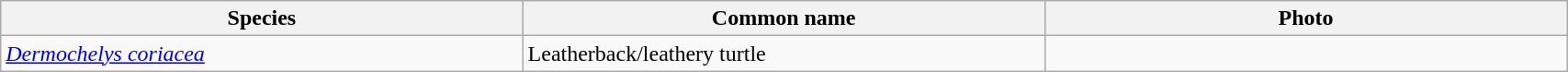<table width=90% class="wikitable">
<tr>
<th width=25%>Species</th>
<th width=25%>Common name</th>
<th width=25%>Photo</th>
</tr>
<tr>
<td><em><a href='#'>Dermochelys coriacea</a></em></td>
<td>Leatherback/leathery turtle</td>
<td></td>
</tr>
</table>
